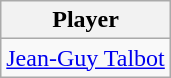<table class="wikitable">
<tr>
<th>Player</th>
</tr>
<tr>
<td><a href='#'>Jean-Guy Talbot</a></td>
</tr>
</table>
